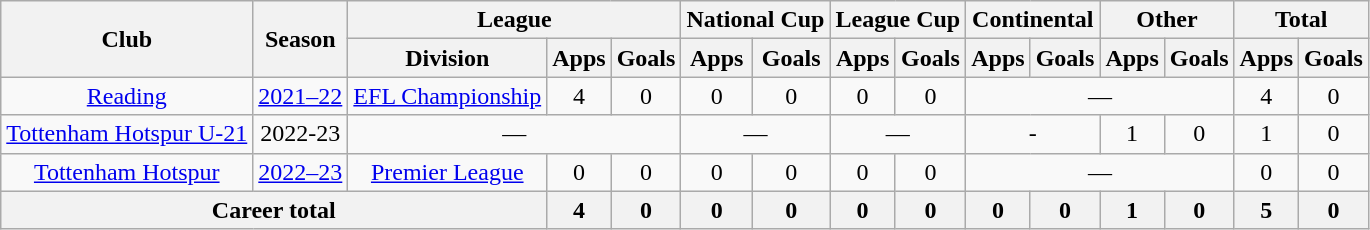<table class="wikitable" style="text-align:center">
<tr>
<th rowspan="2">Club</th>
<th rowspan="2">Season</th>
<th colspan="3">League</th>
<th colspan="2">National Cup</th>
<th colspan="2">League Cup</th>
<th colspan="2">Continental</th>
<th colspan="2">Other</th>
<th colspan="2">Total</th>
</tr>
<tr>
<th>Division</th>
<th>Apps</th>
<th>Goals</th>
<th>Apps</th>
<th>Goals</th>
<th>Apps</th>
<th>Goals</th>
<th>Apps</th>
<th>Goals</th>
<th>Apps</th>
<th>Goals</th>
<th>Apps</th>
<th>Goals</th>
</tr>
<tr>
<td><a href='#'>Reading</a></td>
<td><a href='#'>2021–22</a></td>
<td><a href='#'>EFL Championship</a></td>
<td>4</td>
<td>0</td>
<td>0</td>
<td>0</td>
<td>0</td>
<td>0</td>
<td colspan="4">—</td>
<td>4</td>
<td>0</td>
</tr>
<tr>
<td><a href='#'>Tottenham Hotspur U-21</a></td>
<td>2022-23</td>
<td colspan="3">—</td>
<td colspan="2">—</td>
<td colspan="2">—</td>
<td colspan="2">-</td>
<td>1</td>
<td>0</td>
<td>1</td>
<td>0</td>
</tr>
<tr>
<td><a href='#'>Tottenham Hotspur</a></td>
<td><a href='#'>2022–23</a></td>
<td><a href='#'>Premier League</a></td>
<td colspan=>0</td>
<td>0</td>
<td>0</td>
<td>0</td>
<td>0</td>
<td>0</td>
<td colspan="4">—</td>
<td>0</td>
<td>0</td>
</tr>
<tr>
<th colspan="3">Career total</th>
<th>4</th>
<th>0</th>
<th>0</th>
<th>0</th>
<th>0</th>
<th>0</th>
<th>0</th>
<th>0</th>
<th>1</th>
<th>0</th>
<th>5</th>
<th>0</th>
</tr>
</table>
